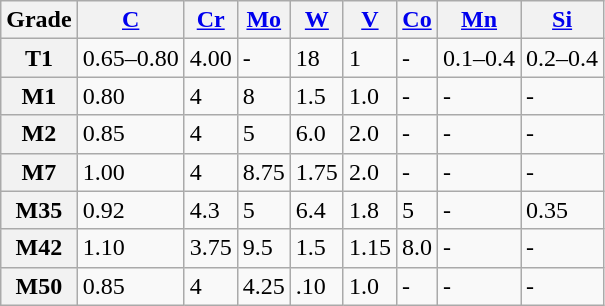<table class="wikitable sortable">
<tr>
<th>Grade</th>
<th><a href='#'>C</a></th>
<th><a href='#'>Cr</a></th>
<th><a href='#'>Mo</a></th>
<th><a href='#'>W</a></th>
<th><a href='#'>V</a></th>
<th><a href='#'>Co</a></th>
<th><a href='#'>Mn</a></th>
<th><a href='#'>Si</a></th>
</tr>
<tr>
<th>T1</th>
<td>0.65–0.80</td>
<td>4.00</td>
<td>-</td>
<td>18</td>
<td>1</td>
<td>-</td>
<td>0.1–0.4</td>
<td>0.2–0.4</td>
</tr>
<tr>
<th>M1</th>
<td>0.80</td>
<td>4</td>
<td>8</td>
<td>1.5</td>
<td>1.0</td>
<td>-</td>
<td>-</td>
<td>-</td>
</tr>
<tr>
<th>M2</th>
<td>0.85</td>
<td>4</td>
<td>5</td>
<td>6.0</td>
<td>2.0</td>
<td>-</td>
<td>-</td>
<td>-</td>
</tr>
<tr>
<th>M7</th>
<td>1.00</td>
<td>4</td>
<td>8.75</td>
<td>1.75</td>
<td>2.0</td>
<td>-</td>
<td>-</td>
<td>-</td>
</tr>
<tr>
<th>M35</th>
<td>0.92</td>
<td>4.3</td>
<td>5</td>
<td>6.4</td>
<td>1.8</td>
<td>5</td>
<td>-</td>
<td>0.35</td>
</tr>
<tr>
<th>M42</th>
<td>1.10</td>
<td>3.75</td>
<td>9.5</td>
<td>1.5</td>
<td>1.15</td>
<td>8.0</td>
<td>-</td>
<td>-</td>
</tr>
<tr>
<th>M50</th>
<td>0.85</td>
<td>4</td>
<td>4.25</td>
<td>.10</td>
<td>1.0</td>
<td>-</td>
<td>-</td>
<td>-</td>
</tr>
</table>
